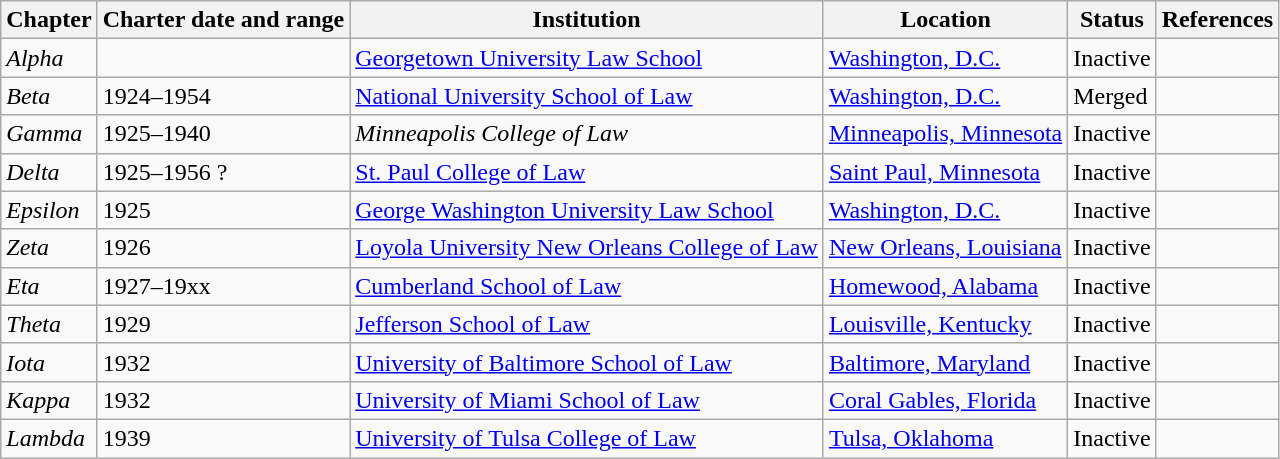<table class="wikitable sortable">
<tr>
<th>Chapter</th>
<th>Charter date and range</th>
<th>Institution</th>
<th>Location</th>
<th>Status</th>
<th>References</th>
</tr>
<tr>
<td><em>Alpha</em></td>
<td></td>
<td><a href='#'>Georgetown University Law School</a></td>
<td><a href='#'>Washington, D.C.</a></td>
<td>Inactive</td>
<td></td>
</tr>
<tr>
<td><em>Beta</em></td>
<td>1924–1954</td>
<td><a href='#'>National University School of Law</a></td>
<td><a href='#'>Washington, D.C.</a></td>
<td>Merged</td>
<td></td>
</tr>
<tr>
<td><em>Gamma</em></td>
<td>1925–1940</td>
<td><em>Minneapolis College of Law</em></td>
<td><a href='#'>Minneapolis, Minnesota</a></td>
<td>Inactive</td>
<td></td>
</tr>
<tr>
<td><em>Delta</em></td>
<td>1925–1956 ?</td>
<td><a href='#'>St. Paul College of Law</a></td>
<td><a href='#'>Saint Paul, Minnesota</a></td>
<td>Inactive</td>
<td></td>
</tr>
<tr>
<td><em>Epsilon</em></td>
<td>1925</td>
<td><a href='#'>George Washington University Law School</a></td>
<td><a href='#'>Washington, D.C.</a></td>
<td>Inactive</td>
<td></td>
</tr>
<tr>
<td><em>Zeta</em></td>
<td>1926</td>
<td><a href='#'>Loyola University New Orleans College of Law</a></td>
<td><a href='#'>New Orleans, Louisiana</a></td>
<td>Inactive</td>
<td></td>
</tr>
<tr>
<td><em>Eta</em></td>
<td>1927–19xx</td>
<td><a href='#'>Cumberland School of Law</a></td>
<td><a href='#'>Homewood, Alabama</a></td>
<td>Inactive</td>
<td></td>
</tr>
<tr>
<td><em>Theta</em></td>
<td>1929</td>
<td><a href='#'>Jefferson School of Law</a></td>
<td><a href='#'>Louisville, Kentucky</a></td>
<td>Inactive</td>
<td></td>
</tr>
<tr>
<td><em>Iota</em></td>
<td>1932</td>
<td><a href='#'>University of Baltimore School of Law</a></td>
<td><a href='#'>Baltimore, Maryland</a></td>
<td>Inactive</td>
<td></td>
</tr>
<tr>
<td><em>Kappa</em></td>
<td>1932</td>
<td><a href='#'>University of Miami School of Law</a></td>
<td><a href='#'>Coral Gables, Florida</a></td>
<td>Inactive</td>
<td></td>
</tr>
<tr>
<td><em>Lambda</em></td>
<td>1939</td>
<td><a href='#'>University of Tulsa College of Law</a></td>
<td><a href='#'>Tulsa, Oklahoma</a></td>
<td>Inactive</td>
<td></td>
</tr>
</table>
